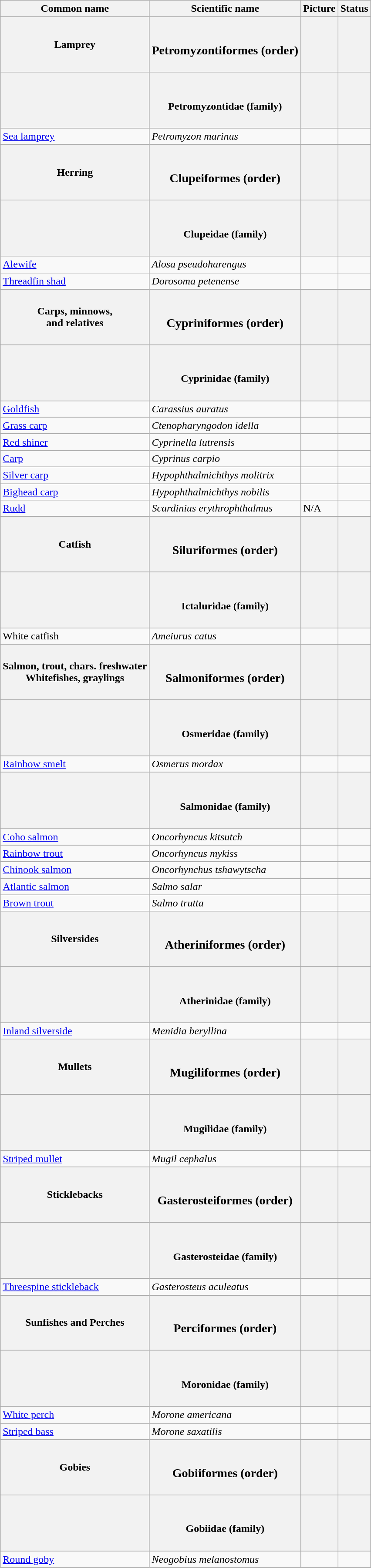<table class="wikitable mw-collapsible">
<tr>
<th>Common name</th>
<th>Scientific name</th>
<th>Picture</th>
<th>Status</th>
</tr>
<tr>
<th><strong>Lamprey</strong></th>
<th><br><h3>Petromyzontiformes (order)</h3></th>
<th></th>
<th></th>
</tr>
<tr>
<th></th>
<th><br><h4>Petromyzontidae (family)</h4></th>
<th></th>
<th></th>
</tr>
<tr>
<td><a href='#'>Sea lamprey</a></td>
<td><em>Petromyzon marinus</em></td>
<td></td>
<td></td>
</tr>
<tr>
<th><strong>Herring</strong></th>
<th><br><h3>Clupeiformes (order)</h3></th>
<th></th>
<th></th>
</tr>
<tr>
<th></th>
<th><br><h4>Clupeidae (family)</h4></th>
<th></th>
<th></th>
</tr>
<tr>
<td><a href='#'>Alewife</a></td>
<td><em>Alosa pseudoharengus</em></td>
<td></td>
<td></td>
</tr>
<tr>
<td><a href='#'>Threadfin shad</a></td>
<td><em>Dorosoma petenense</em></td>
<td></td>
<td></td>
</tr>
<tr>
<th>Carps, minnows,<br>and relatives</th>
<th><br><h3>Cypriniformes (order)</h3></th>
<th></th>
<th></th>
</tr>
<tr>
<th></th>
<th><br><h4>Cyprinidae (family)</h4></th>
<th></th>
<th></th>
</tr>
<tr>
<td><a href='#'>Goldfish</a></td>
<td><em>Carassius auratus</em></td>
<td></td>
<td></td>
</tr>
<tr>
<td><a href='#'>Grass carp</a></td>
<td><em>Ctenopharyngodon idella</em></td>
<td></td>
<td></td>
</tr>
<tr>
<td><a href='#'>Red shiner</a></td>
<td><em>Cyprinella lutrensis</em></td>
<td></td>
<td></td>
</tr>
<tr>
<td><a href='#'>Carp</a></td>
<td><em>Cyprinus carpio</em></td>
<td></td>
<td></td>
</tr>
<tr>
<td><a href='#'>Silver carp</a></td>
<td><em>Hypophthalmichthys molitrix</em></td>
<td></td>
<td></td>
</tr>
<tr>
<td><a href='#'>Bighead carp</a></td>
<td><em>Hypophthalmichthys nobilis</em></td>
<td></td>
<td></td>
</tr>
<tr>
<td><a href='#'>Rudd</a></td>
<td><em>Scardinius erythrophthalmus</em></td>
<td>N/A</td>
<td></td>
</tr>
<tr>
<th><strong>Catfish</strong></th>
<th><br><h3>Siluriformes (order)</h3></th>
<th></th>
<th></th>
</tr>
<tr>
<th></th>
<th><br><h4>Ictaluridae (family)</h4></th>
<th></th>
<th></th>
</tr>
<tr>
<td>White catfish</td>
<td><em>Ameiurus catus</em></td>
<td></td>
<td></td>
</tr>
<tr>
<th>Salmon, trout, chars. freshwater<br>Whitefishes, graylings</th>
<th><br><h3>Salmoniformes (order)</h3></th>
<th></th>
<th></th>
</tr>
<tr>
<th></th>
<th><br><h4>Osmeridae (family)</h4></th>
<th></th>
<th></th>
</tr>
<tr>
<td><a href='#'>Rainbow smelt</a></td>
<td><em>Osmerus mordax</em></td>
<td></td>
<td></td>
</tr>
<tr>
<th></th>
<th><br><h4>Salmonidae (family)</h4></th>
<th></th>
<th></th>
</tr>
<tr>
<td><a href='#'>Coho salmon</a></td>
<td><em>Oncorhyncus kitsutch</em></td>
<td></td>
</tr>
<tr>
<td><a href='#'>Rainbow trout</a></td>
<td><em>Oncorhyncus mykiss</em></td>
<td></td>
<td></td>
</tr>
<tr>
<td><a href='#'>Chinook salmon</a></td>
<td><em>Oncorhynchus tshawytscha</em></td>
<td></td>
<td></td>
</tr>
<tr>
<td><a href='#'>Atlantic salmon</a></td>
<td><em>Salmo salar</em></td>
<td></td>
<td></td>
</tr>
<tr>
<td><a href='#'>Brown trout</a></td>
<td><em>Salmo trutta</em></td>
<td></td>
<td></td>
</tr>
<tr>
<th>Silversides</th>
<th><br><h3>Atheriniformes (order)</h3></th>
<th></th>
<th></th>
</tr>
<tr>
<th></th>
<th><br><h4>Atherinidae (family)</h4></th>
<th></th>
<th></th>
</tr>
<tr>
<td><a href='#'>Inland silverside</a></td>
<td><em>Menidia beryllina</em></td>
<td></td>
<td></td>
</tr>
<tr>
<th>Mullets</th>
<th><br><h3>Mugiliformes (order)</h3></th>
<th></th>
<th></th>
</tr>
<tr>
<th></th>
<th><br><h4>Mugilidae (family)</h4></th>
<th></th>
<th></th>
</tr>
<tr>
<td><a href='#'>Striped mullet</a></td>
<td><em>Mugil cephalus</em></td>
<td></td>
<td></td>
</tr>
<tr>
<th>Sticklebacks</th>
<th><br><h3>Gasterosteiformes (order)</h3></th>
<th></th>
<th></th>
</tr>
<tr>
<th></th>
<th><br><h4>Gasterosteidae (family)</h4></th>
<th></th>
<th></th>
</tr>
<tr>
<td><a href='#'>Threespine stickleback</a></td>
<td><em>Gasterosteus aculeatus</em></td>
<td></td>
<td></td>
</tr>
<tr>
<th>Sunfishes and Perches</th>
<th><br><h3>Perciformes (order)</h3></th>
<th></th>
<th></th>
</tr>
<tr>
<th></th>
<th><br><h4>Moronidae (family)</h4></th>
<th></th>
<th></th>
</tr>
<tr>
<td><a href='#'>White perch</a></td>
<td><em>Morone americana</em></td>
<td></td>
<td></td>
</tr>
<tr>
<td><a href='#'>Striped bass</a></td>
<td><em>Morone saxatilis</em></td>
<td></td>
<td></td>
</tr>
<tr>
<th>Gobies</th>
<th><br><h3>Gobiiformes (order)</h3></th>
<th></th>
<th></th>
</tr>
<tr>
<th></th>
<th><br><h4>Gobiidae (family)</h4></th>
<th></th>
<th></th>
</tr>
<tr>
<td><a href='#'>Round goby</a></td>
<td><em>Neogobius melanostomus</em></td>
<td></td>
<td></td>
</tr>
</table>
